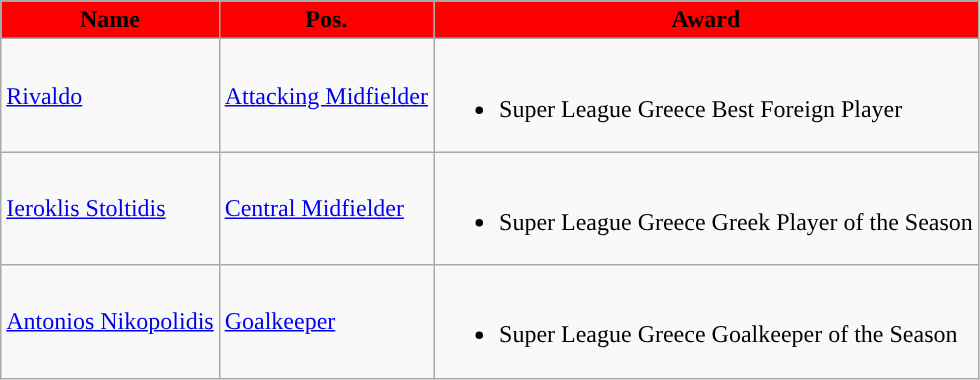<table class="wikitable">
<tr>
<th style="background:#FF0000;">Name</th>
<th style="background:#FF0000;">Pos.</th>
<th style="background:#FF0000; !"><strong>Award</strong></th>
</tr>
<tr>
<td> <a href='#'>Rivaldo</a></td>
<td><a href='#'>Attacking Midfielder</a></td>
<td><br><ul><li>Super League Greece Best Foreign Player</li></ul></td>
</tr>
<tr>
<td> <a href='#'>Ieroklis Stoltidis</a></td>
<td><a href='#'>Central Midfielder</a></td>
<td><br><ul><li>Super League Greece  Greek Player of the Season</li></ul></td>
</tr>
<tr>
<td> <a href='#'>Antonios Nikopolidis</a></td>
<td><a href='#'>Goalkeeper</a></td>
<td><br><ul><li>Super League Greece Goalkeeper of the Season</li></ul></td>
</tr>
</table>
